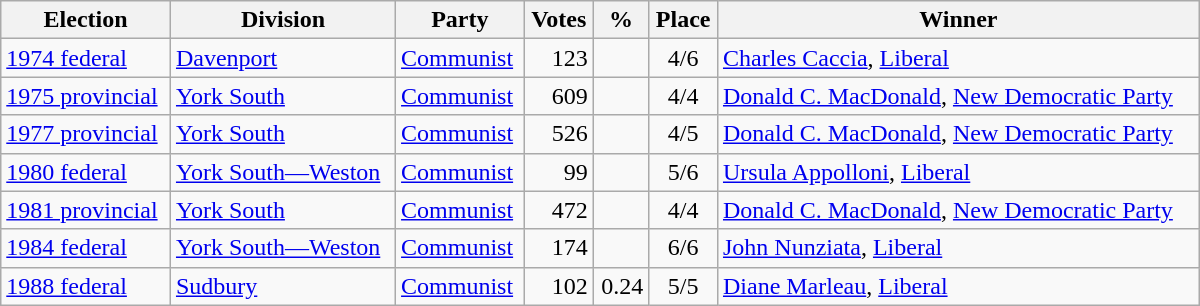<table class="wikitable" width="800">
<tr>
<th align="left">Election</th>
<th align="left">Division</th>
<th align="left">Party</th>
<th align="right">Votes</th>
<th align="right">%</th>
<th align="center">Place</th>
<th align="center">Winner</th>
</tr>
<tr>
<td align="left"><a href='#'>1974 federal</a></td>
<td align="left"><a href='#'>Davenport</a></td>
<td align="left"><a href='#'>Communist</a></td>
<td align="right">123</td>
<td align="right"></td>
<td align="center">4/6</td>
<td align="left"><a href='#'>Charles Caccia</a>, <a href='#'>Liberal</a></td>
</tr>
<tr>
<td align="left"><a href='#'>1975 provincial</a></td>
<td align="left"><a href='#'>York South</a></td>
<td align="left"><a href='#'>Communist</a></td>
<td align="right">609</td>
<td align="right"></td>
<td align="center">4/4</td>
<td align="left"><a href='#'>Donald C. MacDonald</a>, <a href='#'>New Democratic Party</a></td>
</tr>
<tr>
<td align="left"><a href='#'>1977 provincial</a></td>
<td align="left"><a href='#'>York South</a></td>
<td align="left"><a href='#'>Communist</a></td>
<td align="right">526</td>
<td align="right"></td>
<td align="center">4/5</td>
<td align="left"><a href='#'>Donald C. MacDonald</a>, <a href='#'>New Democratic Party</a></td>
</tr>
<tr>
<td align="left"><a href='#'>1980 federal</a></td>
<td align="left"><a href='#'>York South—Weston</a></td>
<td align="left"><a href='#'>Communist</a></td>
<td align="right">99</td>
<td align="right"></td>
<td align="center">5/6</td>
<td align="left"><a href='#'>Ursula Appolloni</a>, <a href='#'>Liberal</a></td>
</tr>
<tr>
<td align="left"><a href='#'>1981 provincial</a></td>
<td align="left"><a href='#'>York South</a></td>
<td align="left"><a href='#'>Communist</a></td>
<td align="right">472</td>
<td align="right"></td>
<td align="center">4/4</td>
<td align="left"><a href='#'>Donald C. MacDonald</a>, <a href='#'>New Democratic Party</a></td>
</tr>
<tr>
<td align="left"><a href='#'>1984 federal</a></td>
<td align="left"><a href='#'>York South—Weston</a></td>
<td align="left"><a href='#'>Communist</a></td>
<td align="right">174</td>
<td align="right"></td>
<td align="center">6/6</td>
<td align="left"><a href='#'>John Nunziata</a>, <a href='#'>Liberal</a></td>
</tr>
<tr>
<td align="left"><a href='#'>1988 federal</a></td>
<td align="left"><a href='#'>Sudbury</a></td>
<td align="left"><a href='#'>Communist</a></td>
<td align="right">102</td>
<td align="right">0.24</td>
<td align="center">5/5</td>
<td align="left"><a href='#'>Diane Marleau</a>, <a href='#'>Liberal</a></td>
</tr>
</table>
